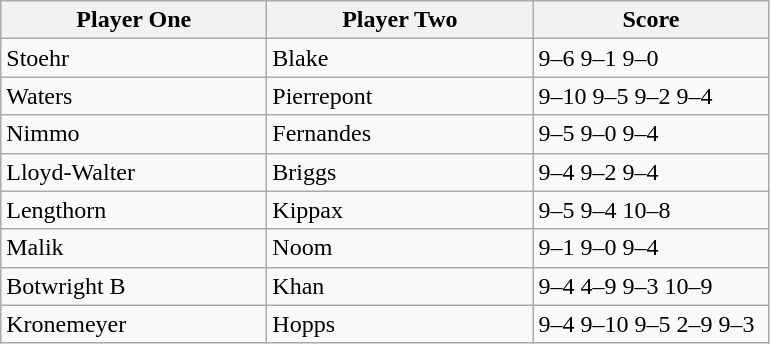<table class="wikitable">
<tr>
<th width=170>Player One</th>
<th width=170>Player Two</th>
<th width=150>Score</th>
</tr>
<tr>
<td> Stoehr</td>
<td> Blake</td>
<td>9–6 9–1 9–0</td>
</tr>
<tr>
<td> Waters</td>
<td> Pierrepont</td>
<td>9–10 9–5 9–2 9–4</td>
</tr>
<tr>
<td> Nimmo</td>
<td> Fernandes</td>
<td>9–5 9–0 9–4</td>
</tr>
<tr>
<td> Lloyd-Walter</td>
<td> Briggs</td>
<td>9–4 9–2 9–4</td>
</tr>
<tr>
<td> Lengthorn</td>
<td> Kippax</td>
<td>9–5 9–4 10–8</td>
</tr>
<tr>
<td> Malik</td>
<td> Noom</td>
<td>9–1 9–0 9–4</td>
</tr>
<tr>
<td> Botwright B</td>
<td> Khan</td>
<td>9–4 4–9 9–3 10–9</td>
</tr>
<tr>
<td> Kronemeyer</td>
<td> Hopps</td>
<td>9–4 9–10 9–5 2–9 9–3</td>
</tr>
</table>
